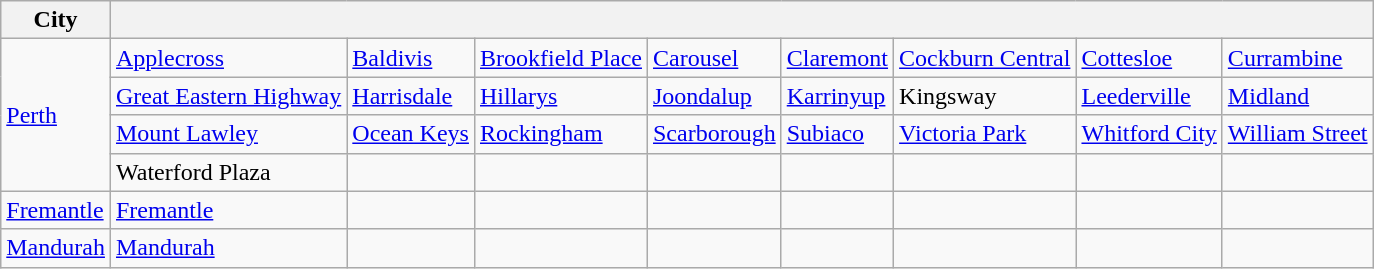<table class="wikitable">
<tr>
<th>City</th>
<th colspan="8"></th>
</tr>
<tr>
<td rowspan="4"><a href='#'>Perth</a></td>
<td><a href='#'>Applecross</a></td>
<td><a href='#'>Baldivis</a></td>
<td><a href='#'>Brookfield Place</a></td>
<td><a href='#'>Carousel</a></td>
<td><a href='#'>Claremont</a></td>
<td><a href='#'>Cockburn Central</a></td>
<td><a href='#'>Cottesloe</a></td>
<td><a href='#'>Currambine</a></td>
</tr>
<tr>
<td><a href='#'>Great Eastern Highway</a></td>
<td><a href='#'>Harrisdale</a></td>
<td><a href='#'>Hillarys</a></td>
<td><a href='#'>Joondalup</a></td>
<td><a href='#'>Karrinyup</a></td>
<td>Kingsway</td>
<td><a href='#'>Leederville</a></td>
<td><a href='#'>Midland</a></td>
</tr>
<tr>
<td><a href='#'>Mount Lawley</a></td>
<td><a href='#'>Ocean Keys</a></td>
<td><a href='#'>Rockingham</a></td>
<td><a href='#'>Scarborough</a></td>
<td><a href='#'>Subiaco</a></td>
<td><a href='#'>Victoria Park</a></td>
<td><a href='#'>Whitford City</a></td>
<td><a href='#'>William Street</a></td>
</tr>
<tr>
<td>Waterford Plaza</td>
<td></td>
<td></td>
<td></td>
<td></td>
<td></td>
<td></td>
<td></td>
</tr>
<tr>
<td><a href='#'>Fremantle</a></td>
<td><a href='#'>Fremantle</a></td>
<td></td>
<td></td>
<td></td>
<td></td>
<td></td>
<td></td>
<td></td>
</tr>
<tr>
<td><a href='#'>Mandurah</a></td>
<td><a href='#'>Mandurah</a></td>
<td></td>
<td></td>
<td></td>
<td></td>
<td></td>
<td></td>
<td></td>
</tr>
</table>
